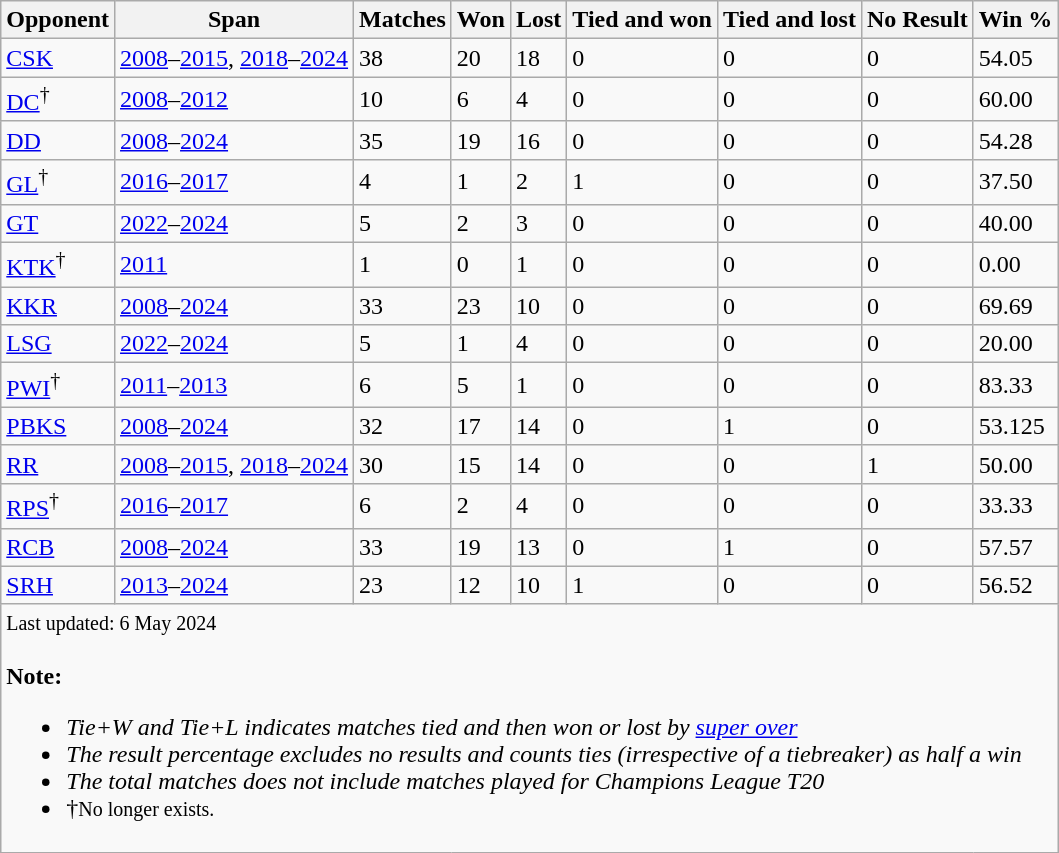<table class="wikitable">
<tr>
<th>Opponent</th>
<th>Span</th>
<th>Matches</th>
<th>Won</th>
<th>Lost</th>
<th>Tied and won</th>
<th>Tied and lost</th>
<th>No Result</th>
<th>Win %</th>
</tr>
<tr>
<td style="text-align:left"><a href='#'>CSK</a></td>
<td><a href='#'>2008</a>–<a href='#'>2015</a>, <a href='#'>2018</a>–<a href='#'>2024</a></td>
<td>38</td>
<td>20</td>
<td>18</td>
<td>0</td>
<td>0</td>
<td>0</td>
<td>54.05</td>
</tr>
<tr>
<td style="text-align:left"><a href='#'>DC</a><sup>†</sup></td>
<td><a href='#'>2008</a>–<a href='#'>2012</a></td>
<td>10</td>
<td>6</td>
<td>4</td>
<td>0</td>
<td>0</td>
<td>0</td>
<td>60.00</td>
</tr>
<tr>
<td style="text-align:left"><a href='#'>DD</a></td>
<td><a href='#'>2008</a>–<a href='#'>2024</a></td>
<td>35</td>
<td>19</td>
<td>16</td>
<td>0</td>
<td>0</td>
<td>0</td>
<td>54.28</td>
</tr>
<tr>
<td style="text-align:left"><a href='#'>GL</a><sup>†</sup></td>
<td><a href='#'>2016</a>–<a href='#'>2017</a></td>
<td>4</td>
<td>1</td>
<td>2</td>
<td>1</td>
<td>0</td>
<td>0</td>
<td>37.50</td>
</tr>
<tr>
<td style="text-align:left"><a href='#'>GT</a></td>
<td><a href='#'>2022</a>–<a href='#'>2024</a></td>
<td>5</td>
<td>2</td>
<td>3</td>
<td>0</td>
<td>0</td>
<td>0</td>
<td>40.00</td>
</tr>
<tr>
<td style="text-align:left"><a href='#'>KTK</a><sup>†</sup></td>
<td><a href='#'>2011</a></td>
<td>1</td>
<td>0</td>
<td>1</td>
<td>0</td>
<td>0</td>
<td>0</td>
<td>0.00</td>
</tr>
<tr>
<td style="text-align:left"><a href='#'>KKR</a></td>
<td><a href='#'>2008</a>–<a href='#'>2024</a></td>
<td>33</td>
<td>23</td>
<td>10</td>
<td>0</td>
<td>0</td>
<td>0</td>
<td>69.69</td>
</tr>
<tr>
<td style="text-align:left"><a href='#'>LSG</a></td>
<td><a href='#'>2022</a>–<a href='#'>2024</a></td>
<td>5</td>
<td>1</td>
<td>4</td>
<td>0</td>
<td>0</td>
<td>0</td>
<td>20.00</td>
</tr>
<tr>
<td style="text-align:left"><a href='#'>PWI</a><sup>†</sup></td>
<td><a href='#'>2011</a>–<a href='#'>2013</a></td>
<td>6</td>
<td>5</td>
<td>1</td>
<td>0</td>
<td>0</td>
<td>0</td>
<td>83.33</td>
</tr>
<tr>
<td style="text-align:left"><a href='#'>PBKS</a></td>
<td><a href='#'>2008</a>–<a href='#'>2024</a></td>
<td>32</td>
<td>17</td>
<td>14</td>
<td>0</td>
<td>1</td>
<td>0</td>
<td>53.125</td>
</tr>
<tr>
<td style="text-align:left"><a href='#'>RR</a></td>
<td><a href='#'>2008</a>–<a href='#'>2015</a>, <a href='#'>2018</a>–<a href='#'>2024</a></td>
<td>30</td>
<td>15</td>
<td>14</td>
<td>0</td>
<td>0</td>
<td>1</td>
<td>50.00</td>
</tr>
<tr>
<td style="text-align:left"><a href='#'>RPS</a><sup>†</sup></td>
<td><a href='#'>2016</a>–<a href='#'>2017</a></td>
<td>6</td>
<td>2</td>
<td>4</td>
<td>0</td>
<td>0</td>
<td>0</td>
<td>33.33</td>
</tr>
<tr>
<td style="text-align:left"><a href='#'>RCB</a></td>
<td><a href='#'>2008</a>–<a href='#'>2024</a></td>
<td>33</td>
<td>19</td>
<td>13</td>
<td>0</td>
<td>1</td>
<td>0</td>
<td>57.57</td>
</tr>
<tr>
<td style="text-align:left"><a href='#'>SRH</a></td>
<td><a href='#'>2013</a>–<a href='#'>2024</a></td>
<td>23</td>
<td>12</td>
<td>10</td>
<td>1</td>
<td>0</td>
<td>0</td>
<td>56.52</td>
</tr>
<tr class=sortbottom>
<td colspan=10><small>Last updated: 6 May 2024</small><br><br><strong>Note:</strong><ul><li><em>Tie+W and Tie+L indicates matches tied and then won or lost by <a href='#'>super over</a></em></li><li><em>The result percentage excludes no results and counts ties (irrespective of a tiebreaker) as half a win</em></li><li><em>The total matches does not include matches played for Champions League T20</em></li><li>†<small>No longer exists.</small></li></ul></td>
</tr>
</table>
